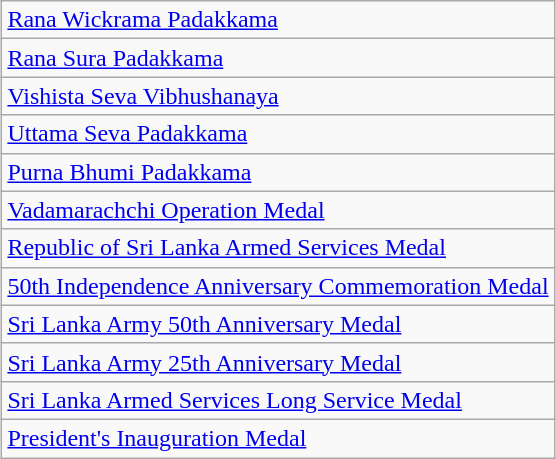<table class="wikitable" style="margin:1em auto;">
<tr>
<td><a href='#'>Rana Wickrama Padakkama</a></td>
</tr>
<tr>
<td><a href='#'>Rana Sura Padakkama</a></td>
</tr>
<tr>
<td><a href='#'>Vishista Seva Vibhushanaya</a></td>
</tr>
<tr>
<td><a href='#'>Uttama Seva Padakkama</a></td>
</tr>
<tr>
<td><a href='#'>Purna Bhumi Padakkama</a></td>
</tr>
<tr>
<td><a href='#'>Vadamarachchi Operation Medal</a></td>
</tr>
<tr>
<td><a href='#'>Republic of Sri Lanka Armed Services Medal</a></td>
</tr>
<tr>
<td><a href='#'>50th Independence Anniversary Commemoration Medal</a></td>
</tr>
<tr>
<td><a href='#'>Sri Lanka Army 50th Anniversary Medal</a></td>
</tr>
<tr>
<td><a href='#'>Sri Lanka Army 25th Anniversary Medal</a></td>
</tr>
<tr>
<td><a href='#'>Sri Lanka Armed Services Long Service Medal</a></td>
</tr>
<tr>
<td><a href='#'>President's Inauguration Medal</a></td>
</tr>
</table>
